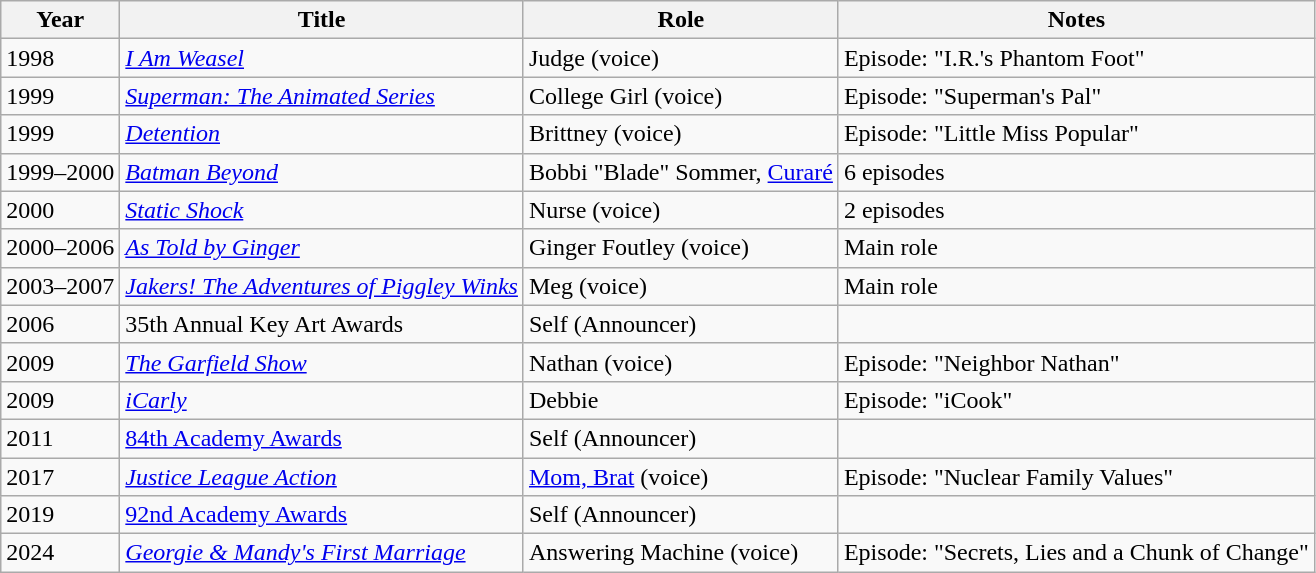<table class="wikitable">
<tr>
<th>Year</th>
<th>Title</th>
<th>Role</th>
<th>Notes</th>
</tr>
<tr>
<td>1998</td>
<td><em><a href='#'>I Am Weasel</a></em></td>
<td>Judge (voice)</td>
<td>Episode: "I.R.'s Phantom Foot"</td>
</tr>
<tr>
<td>1999</td>
<td><em><a href='#'>Superman: The Animated Series</a></em></td>
<td>College Girl (voice)</td>
<td>Episode: "Superman's Pal"</td>
</tr>
<tr>
<td>1999</td>
<td><em><a href='#'>Detention</a></em></td>
<td>Brittney (voice)</td>
<td>Episode: "Little Miss Popular"</td>
</tr>
<tr>
<td>1999–2000</td>
<td><em><a href='#'>Batman Beyond</a></em></td>
<td>Bobbi "Blade" Sommer, <a href='#'>Curaré</a></td>
<td>6 episodes</td>
</tr>
<tr>
<td>2000</td>
<td><em><a href='#'>Static Shock</a></em></td>
<td>Nurse (voice)</td>
<td>2 episodes</td>
</tr>
<tr>
<td>2000–2006</td>
<td><em><a href='#'>As Told by Ginger</a></em></td>
<td>Ginger Foutley (voice)</td>
<td>Main role</td>
</tr>
<tr>
<td>2003–2007</td>
<td><em><a href='#'>Jakers! The Adventures of Piggley Winks</a></em></td>
<td>Meg (voice)</td>
<td>Main role</td>
</tr>
<tr>
<td>2006</td>
<td>35th Annual Key Art Awards</td>
<td>Self (Announcer)</td>
<td></td>
</tr>
<tr>
<td>2009</td>
<td><em><a href='#'>The Garfield Show</a></em></td>
<td>Nathan (voice)</td>
<td>Episode: "Neighbor Nathan"</td>
</tr>
<tr>
<td>2009</td>
<td><em><a href='#'>iCarly</a></em></td>
<td>Debbie</td>
<td>Episode: "iCook"</td>
</tr>
<tr>
<td>2011</td>
<td><a href='#'>84th Academy Awards</a></td>
<td>Self (Announcer)</td>
<td></td>
</tr>
<tr>
<td>2017</td>
<td><em><a href='#'>Justice League Action</a></em></td>
<td><a href='#'>Mom, Brat</a> (voice)</td>
<td>Episode: "Nuclear Family Values"</td>
</tr>
<tr>
<td>2019</td>
<td><a href='#'>92nd Academy Awards</a></td>
<td>Self (Announcer)</td>
<td></td>
</tr>
<tr>
<td>2024</td>
<td><em><a href='#'>Georgie & Mandy's First Marriage</a></em></td>
<td>Answering Machine (voice)</td>
<td>Episode: "Secrets, Lies and a Chunk of Change"</td>
</tr>
</table>
